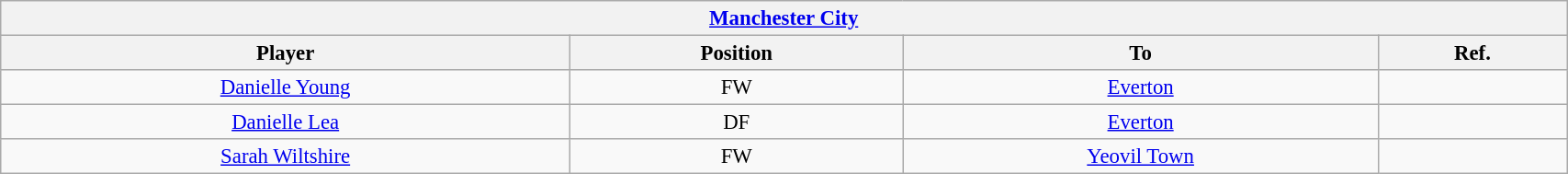<table class="wikitable sortable collapsible collapsed" style="font-size:95%; text-align: center; width: 90%;">
<tr>
<th colspan="4"  style="with:100%; text-align:center;"><strong><a href='#'>Manchester City</a></strong></th>
</tr>
<tr>
<th>Player</th>
<th>Position</th>
<th>To</th>
<th>Ref.</th>
</tr>
<tr>
<td> <a href='#'>Danielle Young</a></td>
<td>FW</td>
<td><a href='#'>Everton</a></td>
<td></td>
</tr>
<tr>
<td> <a href='#'>Danielle Lea</a></td>
<td>DF</td>
<td><a href='#'>Everton</a></td>
<td></td>
</tr>
<tr>
<td> <a href='#'>Sarah Wiltshire</a></td>
<td>FW</td>
<td><a href='#'>Yeovil Town</a></td>
<td></td>
</tr>
</table>
